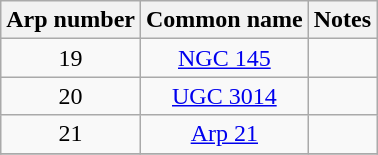<table class="wikitable" style="text-align:center;">
<tr>
<th>Arp number</th>
<th>Common name</th>
<th>Notes</th>
</tr>
<tr>
<td>19</td>
<td><a href='#'>NGC 145</a></td>
<td></td>
</tr>
<tr>
<td>20</td>
<td><a href='#'>UGC 3014</a></td>
<td></td>
</tr>
<tr>
<td>21</td>
<td><a href='#'>Arp 21</a></td>
<td></td>
</tr>
<tr>
</tr>
</table>
